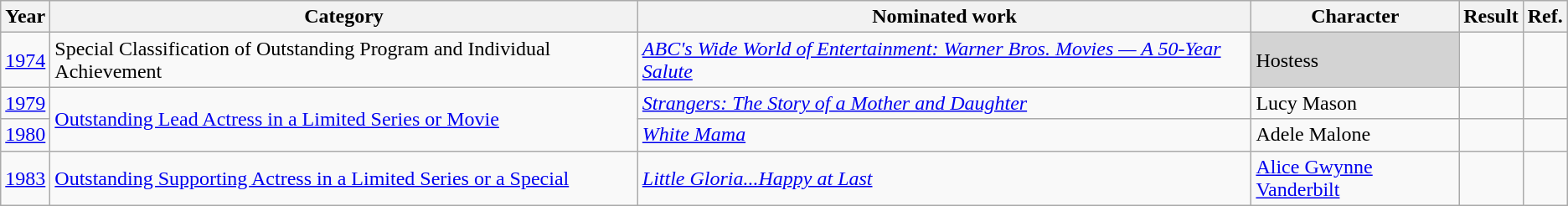<table class="wikitable">
<tr>
<th>Year</th>
<th>Category</th>
<th>Nominated work</th>
<th>Character</th>
<th>Result</th>
<th>Ref.</th>
</tr>
<tr>
<td style="text-align:center;"><a href='#'>1974</a></td>
<td>Special Classification of Outstanding Program and Individual Achievement</td>
<td><em><a href='#'>ABC's Wide World of Entertainment: Warner Bros. Movies — A 50-Year Salute</a></em></td>
<td bgcolor="lightgray">Hostess</td>
<td></td>
<td style="text-align:center;"></td>
</tr>
<tr>
<td style="text-align:center;"><a href='#'>1979</a></td>
<td rowspan="2"><a href='#'>Outstanding Lead Actress in a Limited Series or Movie</a></td>
<td><em><a href='#'>Strangers: The Story of a Mother and Daughter</a></em></td>
<td>Lucy Mason</td>
<td></td>
<td style="text-align:center;"></td>
</tr>
<tr>
<td style="text-align:center;"><a href='#'>1980</a></td>
<td><em><a href='#'>White Mama</a></em></td>
<td>Adele Malone</td>
<td></td>
<td style="text-align:center;"></td>
</tr>
<tr>
<td style="text-align:center;"><a href='#'>1983</a></td>
<td><a href='#'>Outstanding Supporting Actress in a Limited Series or a Special</a></td>
<td><em><a href='#'>Little Gloria...Happy at Last</a></em></td>
<td><a href='#'>Alice Gwynne Vanderbilt</a></td>
<td></td>
<td style="text-align:center;"></td>
</tr>
</table>
